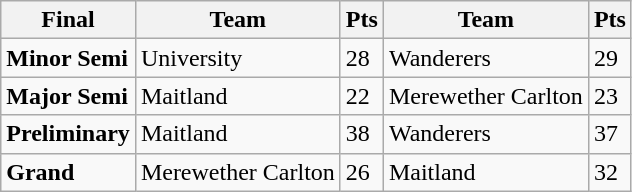<table class="wikitable">
<tr>
<th>Final</th>
<th>Team</th>
<th>Pts</th>
<th>Team</th>
<th>Pts</th>
</tr>
<tr>
<td><strong>Minor Semi</strong></td>
<td>University</td>
<td>28</td>
<td>Wanderers</td>
<td>29</td>
</tr>
<tr>
<td><strong>Major Semi</strong></td>
<td>Maitland</td>
<td>22</td>
<td>Merewether Carlton</td>
<td>23</td>
</tr>
<tr>
<td><strong>Preliminary</strong></td>
<td>Maitland</td>
<td>38</td>
<td>Wanderers</td>
<td>37</td>
</tr>
<tr>
<td><strong>Grand</strong></td>
<td>Merewether Carlton</td>
<td>26</td>
<td>Maitland</td>
<td>32</td>
</tr>
</table>
